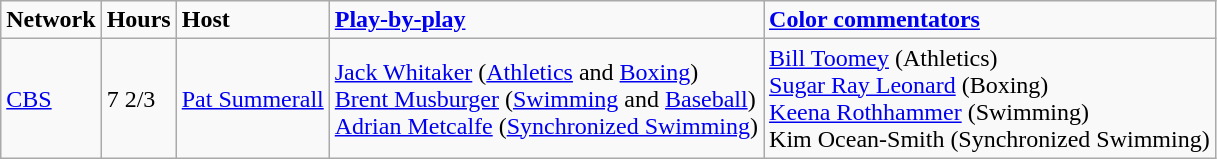<table class=wikitable>
<tr>
<td><strong>Network</strong></td>
<td><strong>Hours</strong></td>
<td><strong>Host</strong></td>
<td><strong><a href='#'>Play-by-play</a></strong></td>
<td><strong><a href='#'>Color commentators</a></strong></td>
</tr>
<tr>
<td><a href='#'>CBS</a></td>
<td>7 2/3</td>
<td><a href='#'>Pat Summerall</a></td>
<td><a href='#'>Jack Whitaker</a> (<a href='#'>Athletics</a> and <a href='#'>Boxing</a>)<br><a href='#'>Brent Musburger</a> (<a href='#'>Swimming</a> and <a href='#'>Baseball</a>)<br><a href='#'>Adrian Metcalfe</a> (<a href='#'>Synchronized Swimming</a>)</td>
<td><a href='#'>Bill Toomey</a> (Athletics)<br><a href='#'>Sugar Ray Leonard</a> (Boxing)<br><a href='#'>Keena Rothhammer</a> (Swimming)<br>Kim Ocean-Smith (Synchronized Swimming)</td>
</tr>
</table>
